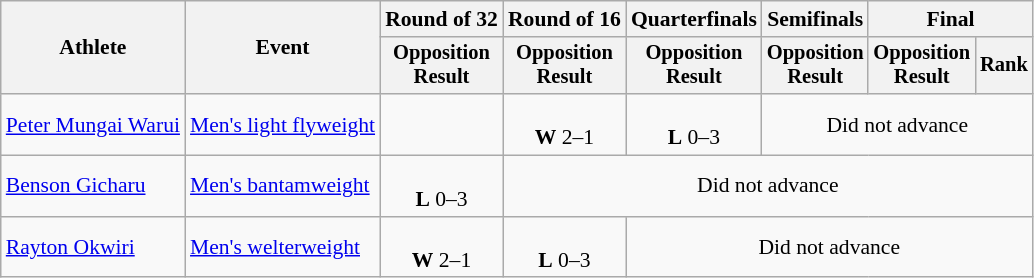<table class="wikitable" style="font-size:90%">
<tr>
<th rowspan="2">Athlete</th>
<th rowspan="2">Event</th>
<th>Round of 32</th>
<th>Round of 16</th>
<th>Quarterfinals</th>
<th>Semifinals</th>
<th colspan=2>Final</th>
</tr>
<tr style="font-size:95%">
<th>Opposition<br>Result</th>
<th>Opposition<br>Result</th>
<th>Opposition<br>Result</th>
<th>Opposition<br>Result</th>
<th>Opposition<br>Result</th>
<th>Rank</th>
</tr>
<tr align=center>
<td align=left><a href='#'>Peter Mungai Warui</a></td>
<td align=left><a href='#'>Men's light flyweight</a></td>
<td></td>
<td><br><strong>W</strong> 2–1</td>
<td><br><strong>L</strong> 0–3</td>
<td colspan=3>Did not advance</td>
</tr>
<tr align=center>
<td align=left><a href='#'>Benson Gicharu</a></td>
<td align=left><a href='#'>Men's bantamweight</a></td>
<td><br><strong>L</strong> 0–3</td>
<td colspan=5>Did not advance</td>
</tr>
<tr align=center>
<td align=left><a href='#'>Rayton Okwiri</a></td>
<td align=left><a href='#'>Men's welterweight</a></td>
<td><br><strong>W</strong> 2–1</td>
<td><br><strong>L</strong> 0–3</td>
<td colspan=4>Did not advance</td>
</tr>
</table>
